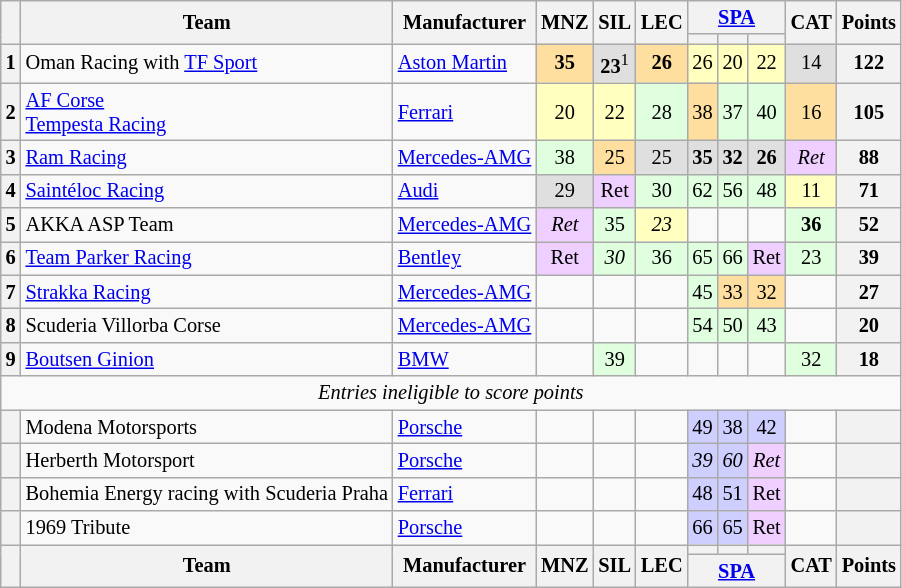<table class="wikitable" style="font-size: 85%; text-align:center;">
<tr>
<th rowspan=2></th>
<th rowspan=2>Team</th>
<th rowspan=2>Manufacturer</th>
<th rowspan=2>MNZ<br></th>
<th rowspan=2>SIL<br></th>
<th rowspan=2>LEC<br></th>
<th colspan=3><a href='#'>SPA</a><br></th>
<th rowspan=2>CAT<br></th>
<th rowspan=2>Points</th>
</tr>
<tr>
<th></th>
<th></th>
<th></th>
</tr>
<tr>
<th>1</th>
<td align=left> Oman Racing with <a href='#'>TF Sport</a></td>
<td align=left><a href='#'>Aston Martin</a></td>
<td style="background:#FFDF9F;"><strong>35</strong></td>
<td style="background:#DFDFDF;"><strong>23</strong><sup>1</sup></td>
<td style="background:#FFDF9F;"><strong>26</strong></td>
<td style="background:#FFFFBF;">26</td>
<td style="background:#FFFFBF;">20</td>
<td style="background:#FFFFBF;">22</td>
<td style="background:#DFDFDF;">14</td>
<th>122</th>
</tr>
<tr>
<th>2</th>
<td align=left> <a href='#'>AF Corse</a><br> <a href='#'>Tempesta Racing</a></td>
<td align=left><a href='#'>Ferrari</a></td>
<td style="background:#FFFFBF;">20</td>
<td style="background:#FFFFBF;">22</td>
<td style="background:#DFFFDF;">28</td>
<td style="background:#FFDF9F;">38</td>
<td style="background:#DFFFDF;">37</td>
<td style="background:#DFFFDF;">40</td>
<td style="background:#FFDF9F;">16</td>
<th>105</th>
</tr>
<tr>
<th>3</th>
<td align=left> <a href='#'>Ram Racing</a></td>
<td align=left><a href='#'>Mercedes-AMG</a></td>
<td style="background:#DFFFDF;">38</td>
<td style="background:#FFDF9F;">25</td>
<td style="background:#DFDFDF;">25</td>
<td style="background:#DFDFDF;"><strong>35</strong></td>
<td style="background:#DFDFDF;"><strong>32</strong></td>
<td style="background:#DFDFDF;"><strong>26</strong></td>
<td style="background:#EFCFFF;"><em>Ret</em></td>
<th>88</th>
</tr>
<tr>
<th>4</th>
<td align=left> <a href='#'>Saintéloc Racing</a></td>
<td align=left><a href='#'>Audi</a></td>
<td style="background:#DFDFDF;">29</td>
<td style="background:#EFCFFF;">Ret</td>
<td style="background:#DFFFDF;">30</td>
<td style="background:#DFFFDF;">62</td>
<td style="background:#DFFFDF;">56</td>
<td style="background:#DFFFDF;">48</td>
<td style="background:#FFFFBF;">11</td>
<th>71</th>
</tr>
<tr>
<th>5</th>
<td align=left> AKKA ASP Team</td>
<td align=left><a href='#'>Mercedes-AMG</a></td>
<td style="background:#EFCFFF;"><em>Ret</em></td>
<td style="background:#DFFFDF;">35</td>
<td style="background:#FFFFBF;"><em>23</em></td>
<td></td>
<td></td>
<td></td>
<td style="background:#DFFFDF;"><strong>36</strong></td>
<th>52</th>
</tr>
<tr>
<th>6</th>
<td align=left> <a href='#'>Team Parker Racing</a></td>
<td align=left><a href='#'>Bentley</a></td>
<td style="background:#EFCFFF;">Ret</td>
<td style="background:#DFFFDF;"><em>30</em></td>
<td style="background:#DFFFDF;">36</td>
<td style="background:#DFFFDF;">65</td>
<td style="background:#DFFFDF;">66</td>
<td style="background:#EFCFFF;">Ret</td>
<td style="background:#DFFFDF;">23</td>
<th>39</th>
</tr>
<tr>
<th>7</th>
<td align=left> <a href='#'>Strakka Racing</a></td>
<td align=left><a href='#'>Mercedes-AMG</a></td>
<td></td>
<td></td>
<td></td>
<td style="background:#DFFFDF;">45</td>
<td style="background:#FFDF9F;">33</td>
<td style="background:#FFDF9F;">32</td>
<td></td>
<th>27</th>
</tr>
<tr>
<th>8</th>
<td align=left> Scuderia Villorba Corse</td>
<td align=left><a href='#'>Mercedes-AMG</a></td>
<td></td>
<td></td>
<td></td>
<td style="background:#DFFFDF;">54</td>
<td style="background:#DFFFDF;">50</td>
<td style="background:#DFFFDF;">43</td>
<td></td>
<th>20</th>
</tr>
<tr>
<th>9</th>
<td align=left> <a href='#'>Boutsen Ginion</a></td>
<td align=left><a href='#'>BMW</a></td>
<td></td>
<td style="background:#DFFFDF;">39</td>
<td></td>
<td></td>
<td></td>
<td></td>
<td style="background:#DFFFDF;">32</td>
<th>18</th>
</tr>
<tr>
<td colspan=11><em>Entries ineligible to score points</em></td>
</tr>
<tr>
<th></th>
<td align=left> Modena Motorsports</td>
<td align=left><a href='#'>Porsche</a></td>
<td></td>
<td></td>
<td></td>
<td style="background:#CFCFFF;">49</td>
<td style="background:#CFCFFF;">38</td>
<td style="background:#CFCFFF;">42</td>
<td></td>
<th></th>
</tr>
<tr>
<th></th>
<td align=left> Herberth Motorsport</td>
<td align=left><a href='#'>Porsche</a></td>
<td></td>
<td></td>
<td></td>
<td style="background:#CFCFFF;"><em>39</em></td>
<td style="background:#CFCFFF;"><em>60</em></td>
<td style="background:#EFCFFF;"><em>Ret</em></td>
<td></td>
<th></th>
</tr>
<tr>
<th></th>
<td align=left> Bohemia Energy racing with Scuderia Praha</td>
<td align=left><a href='#'>Ferrari</a></td>
<td></td>
<td></td>
<td></td>
<td style="background:#CFCFFF;">48</td>
<td style="background:#CFCFFF;">51</td>
<td style="background:#EFCFFF;">Ret</td>
<td></td>
<th></th>
</tr>
<tr>
<th></th>
<td align=left> 1969 Tribute</td>
<td align=left><a href='#'>Porsche</a></td>
<td></td>
<td></td>
<td></td>
<td style="background:#CFCFFF;">66</td>
<td style="background:#CFCFFF;">65</td>
<td style="background:#EFCFFF;">Ret</td>
<td></td>
<th></th>
</tr>
<tr valign="top">
<th valign=middle rowspan=2></th>
<th valign=middle rowspan=2>Team</th>
<th valign=middle rowspan=2>Manufacturer</th>
<th valign=middle rowspan=2>MNZ<br></th>
<th valign=middle rowspan=2>SIL<br></th>
<th valign=middle rowspan=2>LEC<br></th>
<th></th>
<th></th>
<th></th>
<th valign=middle rowspan=2>CAT<br></th>
<th valign=middle rowspan=2>Points</th>
</tr>
<tr>
<th colspan=3><a href='#'>SPA</a><br></th>
</tr>
</table>
